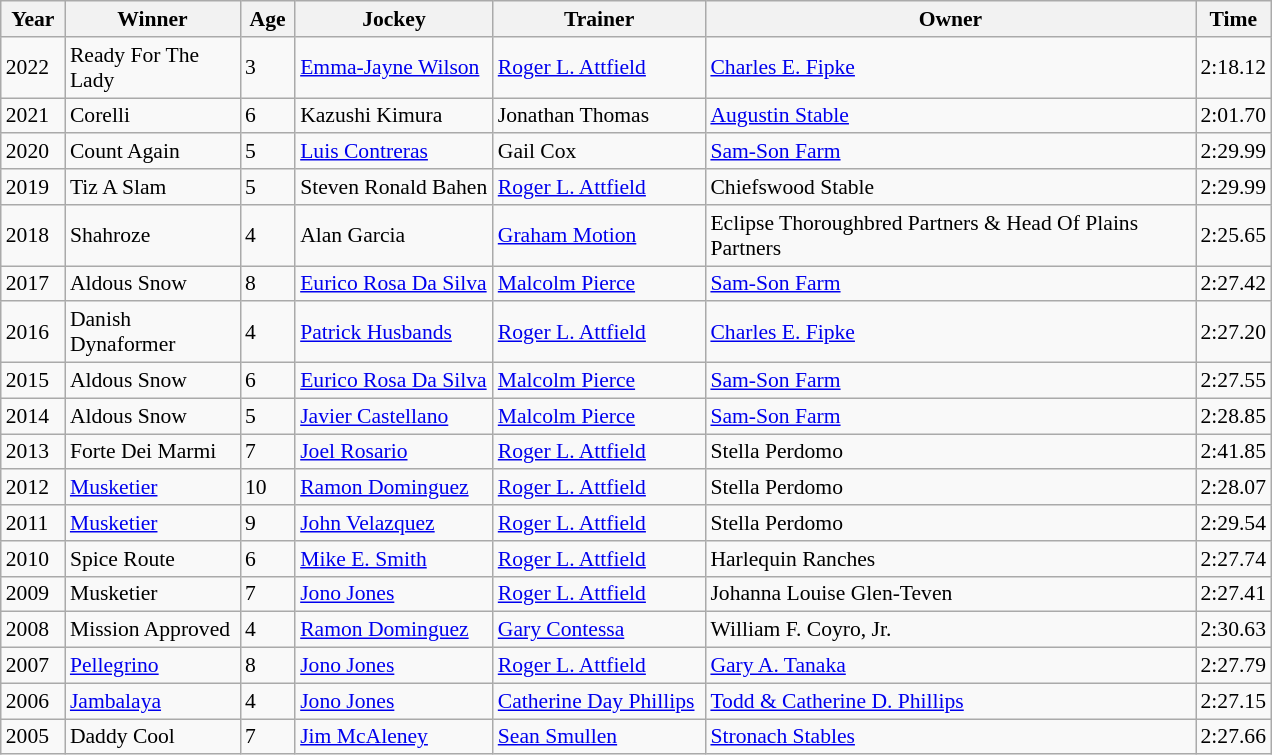<table class="wikitable sortable" style="font-size:90%">
<tr>
<th width="36px">Year<br></th>
<th width="110px">Winner<br></th>
<th width="30px">Age<br></th>
<th width="125px">Jockey<br></th>
<th width="135px">Trainer<br></th>
<th width="320px">Owner<br></th>
<th width="40px">Time<br></th>
</tr>
<tr>
<td>2022</td>
<td>Ready For The Lady</td>
<td>3</td>
<td><a href='#'>Emma-Jayne Wilson</a></td>
<td><a href='#'>Roger L. Attfield</a></td>
<td><a href='#'>Charles E. Fipke</a></td>
<td>2:18.12</td>
</tr>
<tr>
<td>2021</td>
<td>Corelli</td>
<td>6</td>
<td>Kazushi Kimura</td>
<td>Jonathan Thomas</td>
<td><a href='#'>Augustin Stable</a></td>
<td>2:01.70</td>
</tr>
<tr>
<td>2020</td>
<td>Count Again</td>
<td>5</td>
<td><a href='#'>Luis Contreras</a></td>
<td>Gail Cox</td>
<td><a href='#'>Sam-Son Farm</a></td>
<td>2:29.99</td>
</tr>
<tr>
<td>2019</td>
<td>Tiz A Slam</td>
<td>5</td>
<td>Steven Ronald Bahen</td>
<td><a href='#'>Roger L. Attfield</a></td>
<td>Chiefswood Stable</td>
<td>2:29.99</td>
</tr>
<tr>
<td>2018</td>
<td>Shahroze</td>
<td>4</td>
<td>Alan Garcia</td>
<td><a href='#'>Graham Motion</a></td>
<td>Eclipse Thoroughbred Partners & Head Of Plains Partners</td>
<td>2:25.65</td>
</tr>
<tr>
<td>2017</td>
<td>Aldous Snow</td>
<td>8</td>
<td><a href='#'>Eurico Rosa Da Silva</a></td>
<td><a href='#'>Malcolm Pierce</a></td>
<td><a href='#'>Sam-Son Farm</a></td>
<td>2:27.42</td>
</tr>
<tr>
<td>2016</td>
<td>Danish Dynaformer</td>
<td>4</td>
<td><a href='#'>Patrick Husbands</a></td>
<td><a href='#'>Roger L. Attfield</a></td>
<td><a href='#'>Charles E. Fipke</a></td>
<td>2:27.20</td>
</tr>
<tr>
<td>2015</td>
<td>Aldous Snow</td>
<td>6</td>
<td><a href='#'>Eurico Rosa Da Silva</a></td>
<td><a href='#'>Malcolm Pierce</a></td>
<td><a href='#'>Sam-Son Farm</a></td>
<td>2:27.55</td>
</tr>
<tr>
<td>2014</td>
<td>Aldous Snow</td>
<td>5</td>
<td><a href='#'>Javier Castellano</a></td>
<td><a href='#'>Malcolm Pierce</a></td>
<td><a href='#'>Sam-Son Farm</a></td>
<td>2:28.85</td>
</tr>
<tr>
<td>2013</td>
<td>Forte Dei Marmi</td>
<td>7</td>
<td><a href='#'>Joel Rosario</a></td>
<td><a href='#'>Roger L. Attfield</a></td>
<td>Stella Perdomo</td>
<td>2:41.85</td>
</tr>
<tr>
<td>2012</td>
<td><a href='#'>Musketier</a></td>
<td>10</td>
<td><a href='#'>Ramon Dominguez</a></td>
<td><a href='#'>Roger L. Attfield</a></td>
<td>Stella Perdomo</td>
<td>2:28.07</td>
</tr>
<tr>
<td>2011</td>
<td><a href='#'>Musketier</a></td>
<td>9</td>
<td><a href='#'>John Velazquez</a></td>
<td><a href='#'>Roger L. Attfield</a></td>
<td>Stella Perdomo</td>
<td>2:29.54</td>
</tr>
<tr>
<td>2010</td>
<td>Spice Route</td>
<td>6</td>
<td><a href='#'>Mike E. Smith</a></td>
<td><a href='#'>Roger L. Attfield</a></td>
<td>Harlequin Ranches</td>
<td>2:27.74</td>
</tr>
<tr>
<td>2009</td>
<td>Musketier</td>
<td>7</td>
<td><a href='#'>Jono Jones</a></td>
<td><a href='#'>Roger L. Attfield</a></td>
<td>Johanna Louise Glen-Teven</td>
<td>2:27.41</td>
</tr>
<tr>
<td>2008</td>
<td>Mission Approved</td>
<td>4</td>
<td><a href='#'>Ramon Dominguez</a></td>
<td><a href='#'>Gary Contessa</a></td>
<td>William F. Coyro, Jr.</td>
<td>2:30.63</td>
</tr>
<tr>
<td>2007</td>
<td><a href='#'>Pellegrino</a></td>
<td>8</td>
<td><a href='#'>Jono Jones</a></td>
<td><a href='#'>Roger L. Attfield</a></td>
<td><a href='#'>Gary A. Tanaka</a></td>
<td>2:27.79</td>
</tr>
<tr>
<td>2006</td>
<td><a href='#'>Jambalaya</a></td>
<td>4</td>
<td><a href='#'>Jono Jones</a></td>
<td><a href='#'>Catherine Day Phillips</a></td>
<td><a href='#'>Todd & Catherine D. Phillips</a></td>
<td>2:27.15</td>
</tr>
<tr>
<td>2005</td>
<td>Daddy Cool</td>
<td>7</td>
<td><a href='#'>Jim McAleney</a></td>
<td><a href='#'>Sean Smullen</a></td>
<td><a href='#'>Stronach Stables</a></td>
<td>2:27.66</td>
</tr>
</table>
